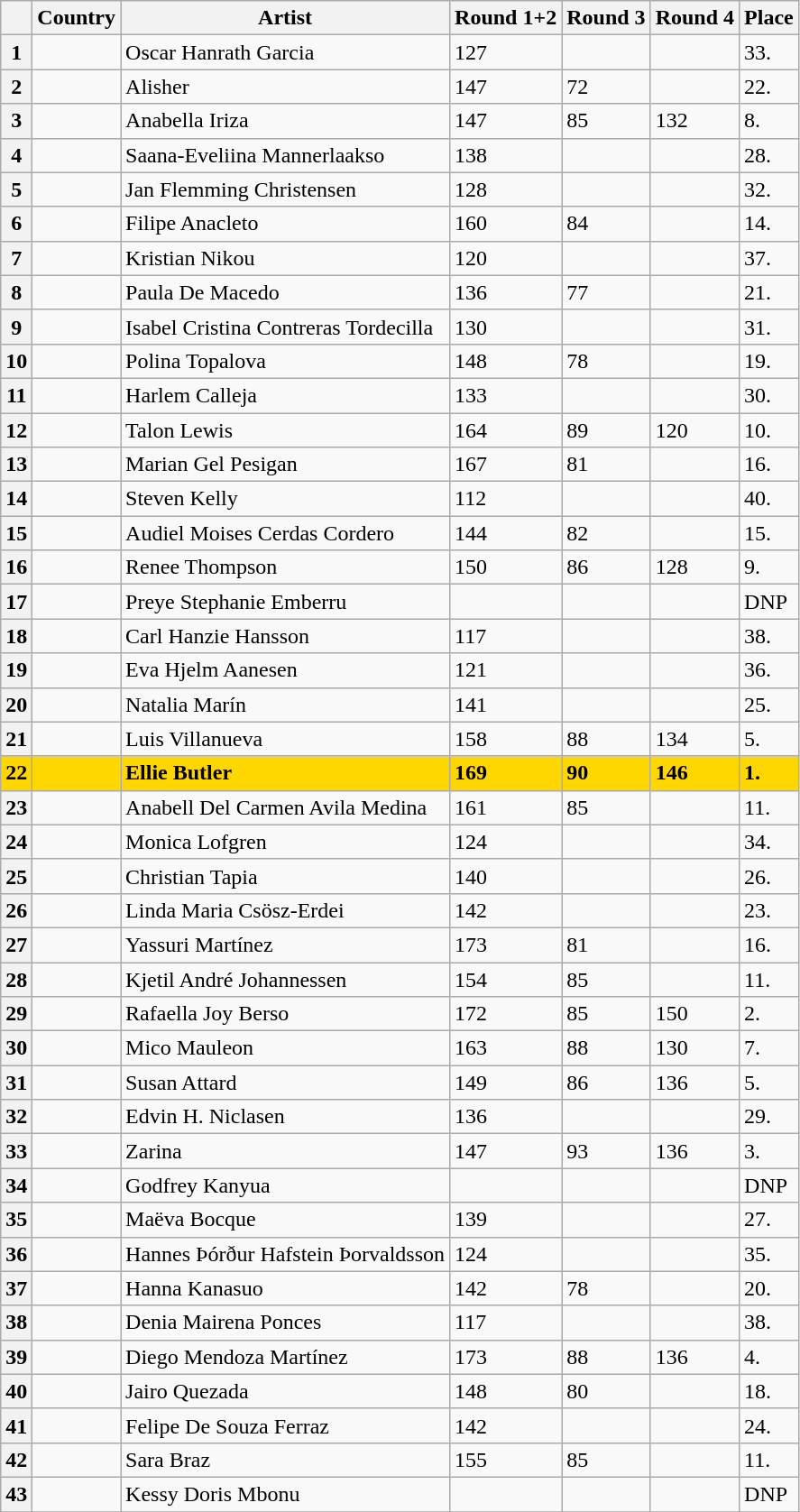<table class="wikitable sortable plainrowheaders">
<tr>
<th scope="col"></th>
<th scope="col">Country</th>
<th scope="col" class="unsortable">Artist</th>
<th scope="col">Round 1+2</th>
<th scope="col">Round 3</th>
<th scope="col">Round 4</th>
<th scope="col">Place</th>
</tr>
<tr>
<th scope="row" style="text-align:center;">1</th>
<td></td>
<td>Oscar Hanrath Garcia</td>
<td>127</td>
<td></td>
<td></td>
<td>33.</td>
</tr>
<tr>
<th scope="row" style="text-align:center;">2</th>
<td></td>
<td>Alisher</td>
<td>147</td>
<td>72</td>
<td></td>
<td>22.</td>
</tr>
<tr>
<th scope="row" style="text-align:center;">3</th>
<td></td>
<td>Anabella Iriza</td>
<td>147</td>
<td>85</td>
<td>132</td>
<td>8.</td>
</tr>
<tr>
<th scope="row" style="text-align:center;">4</th>
<td></td>
<td>Saana-Eveliina Mannerlaakso</td>
<td>138</td>
<td></td>
<td></td>
<td>28.</td>
</tr>
<tr>
<th scope="row" style="text-align:center;">5</th>
<td></td>
<td>Jan Flemming Christensen</td>
<td>128</td>
<td></td>
<td></td>
<td>32.</td>
</tr>
<tr>
<th scope="row" style="text-align:center;">6</th>
<td></td>
<td>Filipe Anacleto</td>
<td>160</td>
<td>84</td>
<td></td>
<td>14.</td>
</tr>
<tr>
<th scope="row" style="text-align:center;">7</th>
<td></td>
<td>Kristian Nikou</td>
<td>120</td>
<td></td>
<td></td>
<td>37.</td>
</tr>
<tr>
<th scope="row" style="text-align:center;">8</th>
<td></td>
<td>Paula De Macedo</td>
<td>136</td>
<td>77</td>
<td></td>
<td>21.</td>
</tr>
<tr>
<th scope="row" style="text-align:center;">9</th>
<td></td>
<td>Isabel Cristina Contreras Tordecilla</td>
<td>130</td>
<td></td>
<td></td>
<td>31.</td>
</tr>
<tr>
<th scope="row" style="text-align:center;">10</th>
<td></td>
<td>Polina Topalova</td>
<td>148</td>
<td>78</td>
<td></td>
<td>19.</td>
</tr>
<tr>
<th scope="row" style="text-align:center;">11</th>
<td></td>
<td>Harlem Calleja</td>
<td>133</td>
<td></td>
<td></td>
<td>30.</td>
</tr>
<tr>
<th scope="row" style="text-align:center;">12</th>
<td></td>
<td>Talon Lewis</td>
<td>164</td>
<td>89</td>
<td>120</td>
<td>10.</td>
</tr>
<tr>
<th scope="row" style="text-align:center;">13</th>
<td></td>
<td>Marian Gel Pesigan</td>
<td>167</td>
<td>81</td>
<td></td>
<td>16.</td>
</tr>
<tr>
<th scope="row" style="text-align:center;">14</th>
<td></td>
<td>Steven Kelly</td>
<td>112</td>
<td></td>
<td></td>
<td>40.</td>
</tr>
<tr>
<th scope="row" style="text-align:center;">15</th>
<td></td>
<td>Audiel Moises Cerdas Cordero</td>
<td>144</td>
<td>82</td>
<td></td>
<td>15.</td>
</tr>
<tr>
<th scope="row" style="text-align:center;">16</th>
<td></td>
<td>Renee Thompson</td>
<td>150</td>
<td>86</td>
<td>128</td>
<td>9.</td>
</tr>
<tr>
<th scope="row" style="text-align:center;">17</th>
<td></td>
<td>Preye Stephanie Emberru</td>
<td></td>
<td></td>
<td></td>
<td>DNP</td>
</tr>
<tr>
<th scope="row" style="text-align:center;">18</th>
<td></td>
<td>Carl Hanzie Hansson</td>
<td>117</td>
<td></td>
<td></td>
<td>38.</td>
</tr>
<tr>
<th scope="row" style="text-align:center;">19</th>
<td></td>
<td>Eva Hjelm Aanesen</td>
<td>121</td>
<td></td>
<td></td>
<td>36.</td>
</tr>
<tr>
<th scope="row" style="text-align:center;">20</th>
<td></td>
<td>Natalia Marín</td>
<td>141</td>
<td></td>
<td></td>
<td>25.</td>
</tr>
<tr>
<th scope="row" style="text-align:center;">21</th>
<td></td>
<td>Luis Villanueva</td>
<td>158</td>
<td>88</td>
<td>134</td>
<td>5.</td>
</tr>
<tr style="font-weight:bold; background:gold;">
<th scope="row" style="text-align:center; font-weight:bold; background:gold">22</th>
<td></td>
<td>Ellie Butler</td>
<td>169</td>
<td>90</td>
<td>146</td>
<td>1.</td>
</tr>
<tr>
<th scope="row" style="text-align:center;">23</th>
<td></td>
<td>Anabell Del Carmen Avila Medina</td>
<td>161</td>
<td>85</td>
<td></td>
<td>11.</td>
</tr>
<tr>
<th scope="row" style="text-align:center;">24</th>
<td></td>
<td>Monica Lofgren</td>
<td>124</td>
<td></td>
<td></td>
<td>34.</td>
</tr>
<tr>
<th scope="row" style="text-align:center;">25</th>
<td></td>
<td>Christian Tapia</td>
<td>140</td>
<td></td>
<td></td>
<td>26.</td>
</tr>
<tr>
<th scope="row" style="text-align:center;">26</th>
<td></td>
<td>Linda Maria Csösz-Erdei</td>
<td>142</td>
<td></td>
<td></td>
<td>23.</td>
</tr>
<tr>
<th scope="row" style="text-align:center;">27</th>
<td></td>
<td>Yassuri Martínez</td>
<td>173</td>
<td>81</td>
<td></td>
<td>16.</td>
</tr>
<tr>
<th scope="row" style="text-align:center;">28</th>
<td></td>
<td>Kjetil André Johannessen</td>
<td>154</td>
<td>85</td>
<td></td>
<td>11.</td>
</tr>
<tr>
<th scope="row" style="text-align:center;">29</th>
<td></td>
<td>Rafaella Joy Berso</td>
<td>172</td>
<td>85</td>
<td>150</td>
<td>2.</td>
</tr>
<tr>
<th scope="row" style="text-align:center;">30</th>
<td></td>
<td>Mico Mauleon</td>
<td>163</td>
<td>88</td>
<td>130</td>
<td>7.</td>
</tr>
<tr>
<th scope="row" style="text-align:center;">31</th>
<td></td>
<td>Susan Attard</td>
<td>149</td>
<td>86</td>
<td>136</td>
<td>5.</td>
</tr>
<tr>
<th scope="row" style="text-align:center;">32</th>
<td></td>
<td>Edvin H. Niclasen</td>
<td>136</td>
<td></td>
<td></td>
<td>29.</td>
</tr>
<tr>
<th scope="row" style="text-align:center;">33</th>
<td></td>
<td>Zarina</td>
<td>147</td>
<td>93</td>
<td>136</td>
<td>3.</td>
</tr>
<tr>
<th scope="row" style="text-align:center;">34</th>
<td></td>
<td>Godfrey Kanyua</td>
<td></td>
<td></td>
<td></td>
<td>DNP</td>
</tr>
<tr>
<th scope="row" style="text-align:center;">35</th>
<td></td>
<td>Maëva Bocque</td>
<td>139</td>
<td></td>
<td></td>
<td>27.</td>
</tr>
<tr>
<th scope="row" style="text-align:center;">36</th>
<td></td>
<td>Hannes Þórður Hafstein Þorvaldsson</td>
<td>124</td>
<td></td>
<td></td>
<td>35.</td>
</tr>
<tr>
<th scope="row" style="text-align:center;">37</th>
<td></td>
<td>Hanna Kanasuo</td>
<td>142</td>
<td>78</td>
<td></td>
<td>20.</td>
</tr>
<tr>
<th scope="row" style="text-align:center;">38</th>
<td></td>
<td>Denia Mairena Ponces</td>
<td>117</td>
<td></td>
<td></td>
<td>38.</td>
</tr>
<tr>
<th scope="row" style="text-align:center;">39</th>
<td></td>
<td>Diego Mendoza Martínez</td>
<td>173</td>
<td>88</td>
<td>136</td>
<td>4.</td>
</tr>
<tr>
<th scope="row" style="text-align:center;">40</th>
<td></td>
<td>Jairo Quezada</td>
<td>148</td>
<td>80</td>
<td></td>
<td>18.</td>
</tr>
<tr>
<th scope="row" style="text-align:center;">41</th>
<td></td>
<td>Felipe De Souza Ferraz</td>
<td>142</td>
<td></td>
<td></td>
<td>24.</td>
</tr>
<tr>
<th scope="row" style="text-align:center;">42</th>
<td></td>
<td>Sara Braz</td>
<td>155</td>
<td>85</td>
<td></td>
<td>11.</td>
</tr>
<tr>
<th scope="row" style="text-align:center;">43</th>
<td></td>
<td>Kessy Doris Mbonu</td>
<td></td>
<td></td>
<td></td>
<td>DNP</td>
</tr>
<tr>
</tr>
</table>
